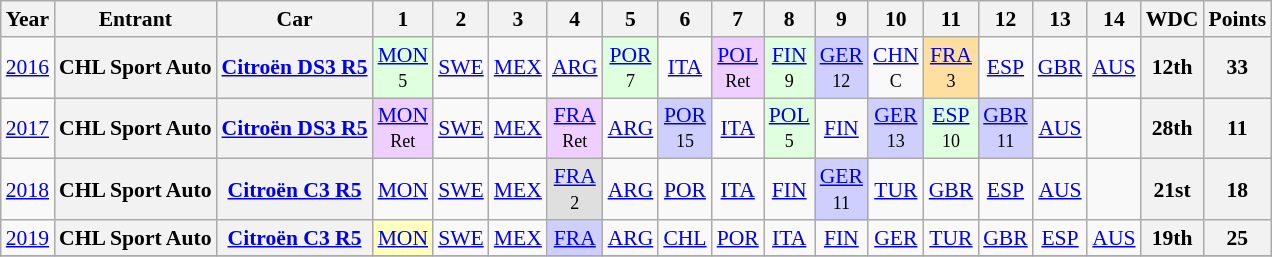<table class="wikitable" border="1" style="text-align:center; font-size:90%;">
<tr>
<th>Year</th>
<th>Entrant</th>
<th>Car</th>
<th>1</th>
<th>2</th>
<th>3</th>
<th>4</th>
<th>5</th>
<th>6</th>
<th>7</th>
<th>8</th>
<th>9</th>
<th>10</th>
<th>11</th>
<th>12</th>
<th>13</th>
<th>14</th>
<th>WDC</th>
<th>Points</th>
</tr>
<tr>
<td><a href='#'>2016</a></td>
<th>CHL Sport Auto</th>
<th><a href='#'>Citroën DS3 R5</a></th>
<td style="background:#DFFFDF;"><a href='#'>MON</a><br><small>5</small></td>
<td><a href='#'>SWE</a></td>
<td><a href='#'>MEX</a></td>
<td><a href='#'>ARG</a></td>
<td style="background:#DFFFDF;"><a href='#'>POR</a><br><small>7</small></td>
<td><a href='#'>ITA</a></td>
<td style="background:#EFCFFF;"><a href='#'>POL</a><br><small>Ret</small></td>
<td style="background:#DFFFDF;"><a href='#'>FIN</a><br><small>9</small></td>
<td style="background:#CFCFFF;"><a href='#'>GER</a><br><small>12</small></td>
<td><a href='#'>CHN</a><br><small>C</small></td>
<td style="background:#FFDF9F;"><a href='#'>FRA</a><br><small>3</small></td>
<td><a href='#'>ESP</a></td>
<td><a href='#'>GBR</a></td>
<td><a href='#'>AUS</a></td>
<th>12th</th>
<th>33</th>
</tr>
<tr>
<td><a href='#'>2017</a></td>
<th>CHL Sport Auto</th>
<th><a href='#'>Citroën DS3 R5</a></th>
<td style="background:#EFCFFF;"><a href='#'>MON</a><br><small>Ret</small></td>
<td><a href='#'>SWE</a></td>
<td><a href='#'>MEX</a></td>
<td style="background:#EFCFFF;"><a href='#'>FRA</a><br><small>Ret</small></td>
<td><a href='#'>ARG</a></td>
<td style="background:#CFCFFF;"><a href='#'>POR</a><br><small>15</small></td>
<td><a href='#'>ITA</a></td>
<td style="background:#DFFFDF;"><a href='#'>POL</a><br><small>5</small></td>
<td><a href='#'>FIN</a></td>
<td style="background:#CFCFFF;"><a href='#'>GER</a><br><small>13</small></td>
<td style="background:#DFFFDF;"><a href='#'>ESP</a><br><small>10</small></td>
<td style="background:#CFCFFF;"><a href='#'>GBR</a><br><small>11</small></td>
<td><a href='#'>AUS</a></td>
<td></td>
<th>28th</th>
<th>11</th>
</tr>
<tr>
<td><a href='#'>2018</a></td>
<th>CHL Sport Auto</th>
<th><a href='#'>Citroën C3 R5</a></th>
<td><a href='#'>MON</a></td>
<td><a href='#'>SWE</a></td>
<td><a href='#'>MEX</a></td>
<td style="background:#DFDFDF;"><a href='#'>FRA</a><br><small>2</small></td>
<td><a href='#'>ARG</a></td>
<td><a href='#'>POR</a></td>
<td><a href='#'>ITA</a></td>
<td><a href='#'>FIN</a></td>
<td style="background:#CFCFFF;"><a href='#'>GER</a><br><small>11</small></td>
<td><a href='#'>TUR</a></td>
<td><a href='#'>GBR</a></td>
<td><a href='#'>ESP</a></td>
<td><a href='#'>AUS</a></td>
<td></td>
<th>21st</th>
<th>18</th>
</tr>
<tr>
<td><a href='#'>2019</a></td>
<th>CHL Sport Auto</th>
<th><a href='#'>Citroën C3 R5</a></th>
<td style="background:#FFFFBF;"><a href='#'>MON</a><br></td>
<td><a href='#'>SWE</a></td>
<td><a href='#'>MEX</a></td>
<td style="background:#CFCFFF;"><a href='#'>FRA</a><br></td>
<td><a href='#'>ARG</a></td>
<td><a href='#'>CHL</a></td>
<td><a href='#'>POR</a></td>
<td><a href='#'>ITA</a></td>
<td><a href='#'>FIN</a></td>
<td><a href='#'>GER</a></td>
<td><a href='#'>TUR</a></td>
<td><a href='#'>GBR</a></td>
<td><a href='#'>ESP</a></td>
<td><a href='#'>AUS</a><br></td>
<th>19th</th>
<th>25</th>
</tr>
<tr>
</tr>
</table>
